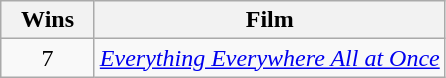<table class="wikitable" rowspan="2" style="text-align:center" background: #f6e39c;>
<tr>
<th scope="col" style="width:55px;">Wins</th>
<th scope="col" style="text-align:center;">Film</th>
</tr>
<tr>
<td style="text-align:center">7</td>
<td><em><a href='#'>Everything Everywhere All at Once</a></em></td>
</tr>
</table>
